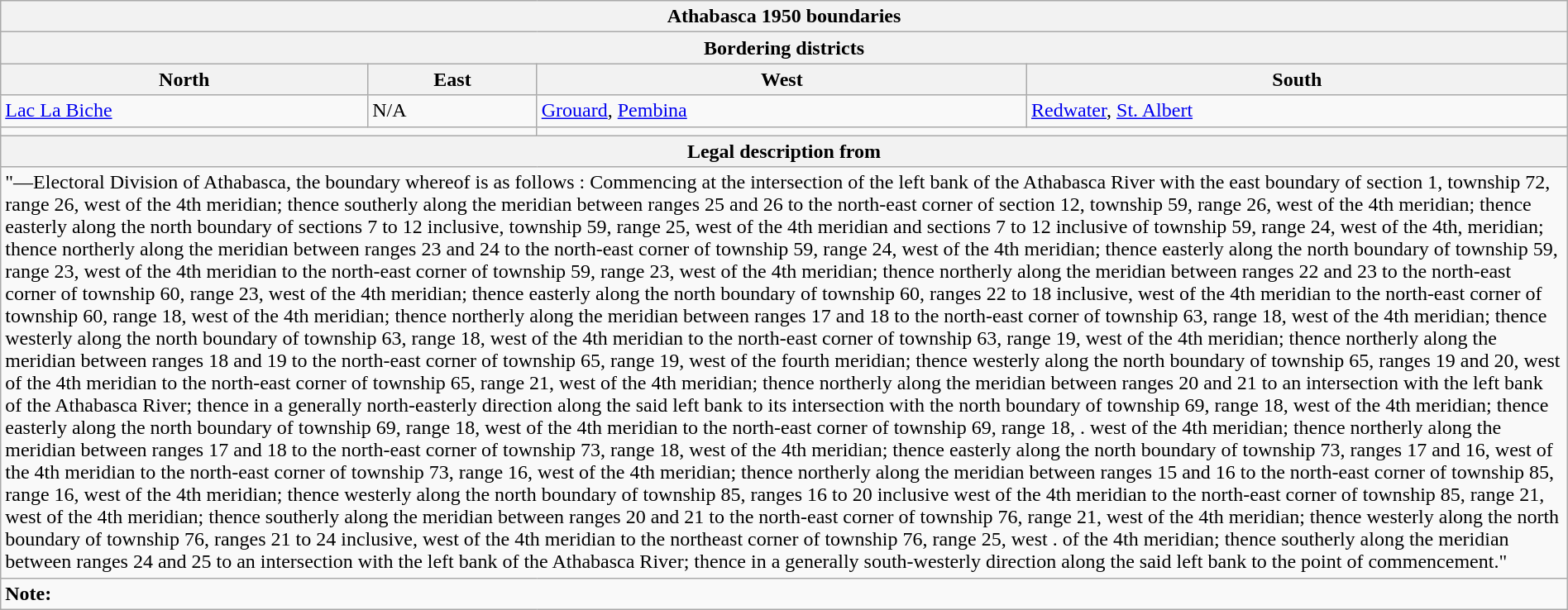<table class="wikitable collapsible collapsed" style="width:100%;">
<tr>
<th colspan=4>Athabasca 1950 boundaries</th>
</tr>
<tr>
<th colspan=4>Bordering districts</th>
</tr>
<tr>
<th>North</th>
<th>East</th>
<th>West</th>
<th>South</th>
</tr>
<tr>
<td><a href='#'>Lac La Biche</a></td>
<td>N/A</td>
<td><a href='#'>Grouard</a>, <a href='#'>Pembina</a></td>
<td><a href='#'>Redwater</a>, <a href='#'>St. Albert</a></td>
</tr>
<tr>
<td colspan=2 align=center></td>
<td colspan=2 align=center></td>
</tr>
<tr>
<th colspan=4>Legal description from </th>
</tr>
<tr>
<td colspan=4>"—Electoral Division of Athabasca, the boundary whereof is as follows : Commencing at the intersection of the left bank of the Athabasca River with the east boundary of section 1, township 72, range 26, west of the 4th meridian; thence southerly along the meridian between ranges 25 and 26 to the north-east corner of section 12, township 59, range 26, west of the 4th meridian; thence easterly along the north boundary of sections 7 to 12 inclusive, township 59, range 25, west of the 4th meridian and sections 7 to 12 inclusive of township 59, range 24, west of the 4th, meridian; thence northerly along the meridian between ranges 23 and 24 to the north-east corner of township 59, range 24, west of the 4th meridian; thence easterly along the north boundary of township 59, range 23, west of the 4th meridian to the north-east corner of township 59, range 23, west of the 4th meridian; thence northerly along the meridian between ranges 22 and 23 to the north-east corner of township 60, range 23, west of the 4th meridian; thence easterly along the north boundary of township 60, ranges 22 to 18 inclusive, west of the 4th meridian to the north-east corner of township 60, range 18, west of the 4th meridian; thence northerly along the meridian between ranges 17 and 18 to the north-east corner of township 63, range 18, west of the 4th meridian; thence westerly along the north boundary of township 63, range 18, west of the 4th meridian to the north-east corner of township 63, range 19, west of the 4th meridian; thence northerly along the meridian between ranges 18 and 19 to the north-east corner of township 65, range 19, west of the fourth meridian; thence westerly along the north boundary of township 65, ranges 19 and 20, west of the 4th meridian to the north-east corner of township 65, range 21, west of the 4th meridian; thence northerly along the meridian between ranges 20 and 21 to an intersection with the left bank of the Athabasca River; thence in a generally north-easterly direction along the said left bank to its intersection with the north boundary of township 69, range 18, west of the 4th meridian; thence easterly along the north boundary of township 69, range 18, west of the 4th meridian to the north-east corner of township 69, range 18, . west of the 4th meridian; thence northerly along the meridian between ranges 17 and 18 to the north-east corner of township 73, range 18, west of the 4th meridian; thence easterly along the north boundary of township 73, ranges 17 and 16, west of the 4th meridian to the north-east corner of township 73, range 16, west of the 4th meridian; thence northerly along the meridian between ranges 15 and 16 to the north-east corner of township 85, range 16, west of the 4th meridian; thence westerly along the north boundary of township 85, ranges 16 to 20 inclusive west of the 4th meridian to the north-east corner of township 85, range 21, west of the 4th meridian; thence southerly along the meridian between ranges 20 and 21 to the north-east corner of township 76, range 21, west of the 4th meridian; thence westerly along the north boundary of township 76, ranges 21 to 24 inclusive, west of the 4th meridian to the northeast corner of township 76, range 25, west . of the 4th meridian; thence southerly along the meridian between ranges 24 and 25 to an intersection with the left bank of the Athabasca River; thence in a generally south-westerly direction along the said left bank to the point of commencement."</td>
</tr>
<tr>
<td colspan=4><strong>Note:</strong></td>
</tr>
</table>
